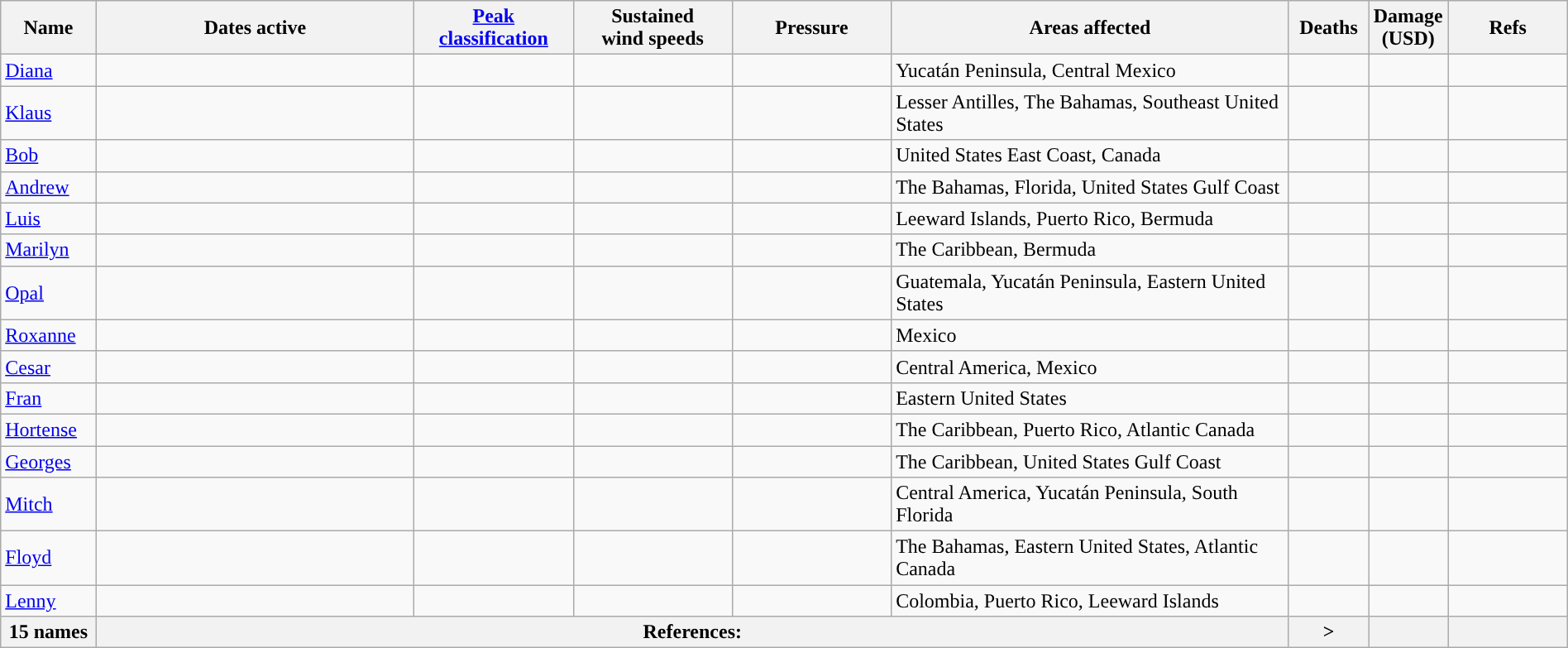<table class="wikitable sortable" width="100%">
<tr>
<th scope="col" width="6%">Name</th>
<th scope="col" width="20%">Dates active</th>
<th scope="col" width="10%"><a href='#'>Peak classification</a></th>
<th scope="col" width="10%">Sustained<br>wind speeds</th>
<th scope="col" width="10%">Pressure</th>
<th scope="col" width="25%" class="unsortable">Areas affected</th>
<th scope="col" width="5%">Deaths</th>
<th scope="col" width="5%">Damage<br>(USD)</th>
<th scope="col" width="7.5%" class="unsortable">Refs</th>
</tr>
<tr>
<td><a href='#'>Diana</a></td>
<td></td>
<td></td>
<td></td>
<td></td>
<td>Yucatán Peninsula, Central Mexico</td>
<td></td>
<td></td>
<td></td>
</tr>
<tr>
<td><a href='#'>Klaus</a></td>
<td></td>
<td></td>
<td></td>
<td></td>
<td>Lesser Antilles, The Bahamas, Southeast United States</td>
<td></td>
<td></td>
<td></td>
</tr>
<tr>
<td><a href='#'>Bob</a></td>
<td></td>
<td></td>
<td></td>
<td></td>
<td>United States East Coast, Canada</td>
<td></td>
<td></td>
<td></td>
</tr>
<tr>
<td><a href='#'>Andrew</a></td>
<td></td>
<td></td>
<td></td>
<td></td>
<td>The Bahamas, Florida, United States Gulf Coast</td>
<td></td>
<td></td>
<td></td>
</tr>
<tr>
<td><a href='#'>Luis</a></td>
<td></td>
<td></td>
<td></td>
<td></td>
<td>Leeward Islands, Puerto Rico, Bermuda</td>
<td></td>
<td></td>
<td></td>
</tr>
<tr>
<td><a href='#'>Marilyn</a></td>
<td></td>
<td></td>
<td></td>
<td></td>
<td>The Caribbean, Bermuda</td>
<td></td>
<td></td>
<td></td>
</tr>
<tr>
<td><a href='#'>Opal</a></td>
<td></td>
<td></td>
<td></td>
<td></td>
<td>Guatemala, Yucatán Peninsula, Eastern United States</td>
<td></td>
<td></td>
<td></td>
</tr>
<tr>
<td><a href='#'>Roxanne</a></td>
<td></td>
<td></td>
<td></td>
<td></td>
<td>Mexico</td>
<td></td>
<td></td>
<td></td>
</tr>
<tr>
<td><a href='#'>Cesar</a></td>
<td></td>
<td></td>
<td></td>
<td></td>
<td>Central America, Mexico</td>
<td></td>
<td></td>
<td></td>
</tr>
<tr>
<td><a href='#'>Fran</a></td>
<td></td>
<td></td>
<td></td>
<td></td>
<td>Eastern United States</td>
<td></td>
<td></td>
<td></td>
</tr>
<tr>
<td><a href='#'>Hortense</a></td>
<td></td>
<td></td>
<td></td>
<td></td>
<td>The Caribbean, Puerto Rico, Atlantic Canada</td>
<td></td>
<td></td>
<td></td>
</tr>
<tr>
<td><a href='#'>Georges</a></td>
<td></td>
<td></td>
<td></td>
<td></td>
<td>The Caribbean, United States Gulf Coast</td>
<td></td>
<td></td>
<td></td>
</tr>
<tr>
<td><a href='#'>Mitch</a></td>
<td></td>
<td></td>
<td></td>
<td></td>
<td>Central America, Yucatán Peninsula, South Florida</td>
<td></td>
<td></td>
<td></td>
</tr>
<tr>
<td><a href='#'>Floyd</a></td>
<td></td>
<td></td>
<td></td>
<td></td>
<td>The Bahamas, Eastern United States, Atlantic Canada</td>
<td></td>
<td></td>
<td></td>
</tr>
<tr>
<td><a href='#'>Lenny</a></td>
<td></td>
<td></td>
<td></td>
<td></td>
<td>Colombia, Puerto Rico, Leeward Islands</td>
<td></td>
<td></td>
<td></td>
</tr>
<tr class="sortbottom">
<th>15 names</th>
<th colspan=5>References:</th>
<th>></th>
<th></th>
<th></th>
</tr>
</table>
